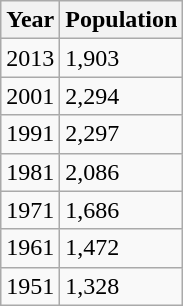<table class="wikitable">
<tr>
<th>Year</th>
<th>Population</th>
</tr>
<tr>
<td>2013</td>
<td>1,903</td>
</tr>
<tr>
<td>2001</td>
<td>2,294</td>
</tr>
<tr>
<td>1991</td>
<td>2,297</td>
</tr>
<tr>
<td>1981</td>
<td>2,086</td>
</tr>
<tr>
<td>1971</td>
<td>1,686</td>
</tr>
<tr>
<td>1961</td>
<td>1,472</td>
</tr>
<tr>
<td>1951</td>
<td>1,328</td>
</tr>
</table>
